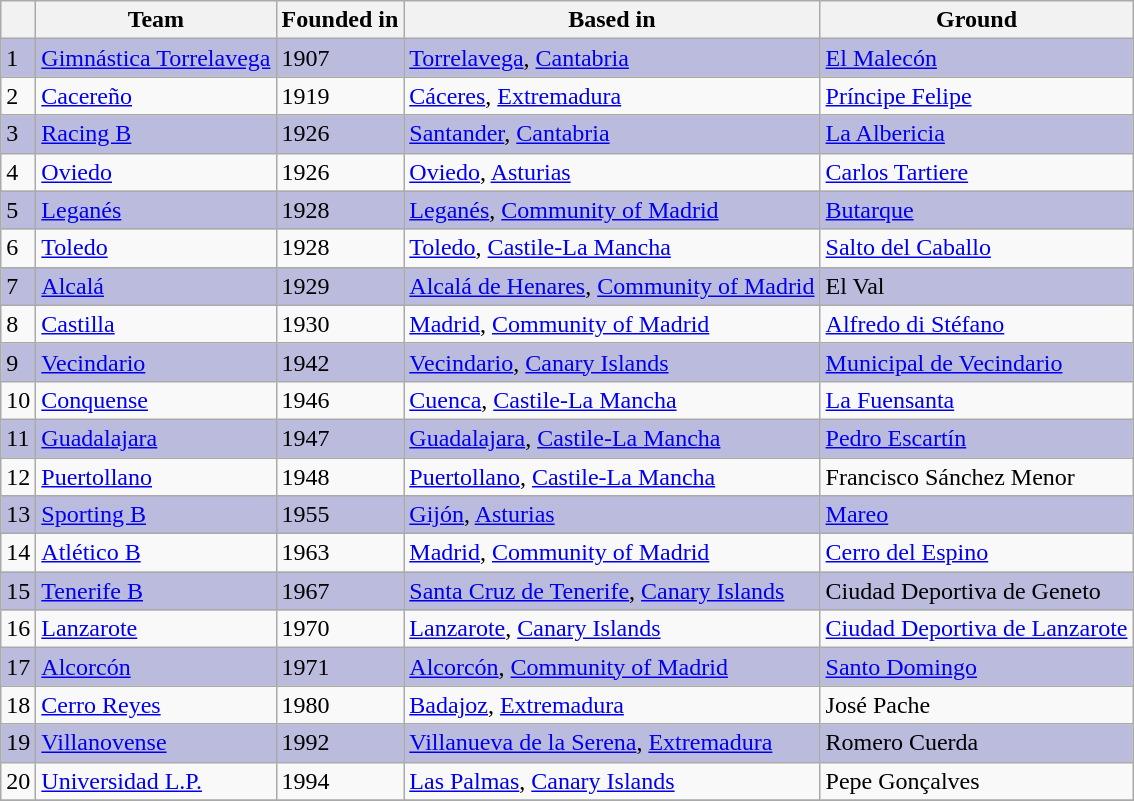<table class="wikitable">
<tr>
<th></th>
<th>Team</th>
<th>Founded in</th>
<th>Based in</th>
<th>Ground</th>
</tr>
<tr style="background:#BBBBDD;">
<td>1</td>
<td><a href='#'>Gimnástica Torrelavega</a></td>
<td>1907</td>
<td><a href='#'>Torrelavega</a>, <a href='#'>Cantabria</a></td>
<td><a href='#'>El Malecón</a></td>
</tr>
<tr>
<td>2</td>
<td><a href='#'>Cacereño</a></td>
<td>1919</td>
<td><a href='#'>Cáceres</a>, <a href='#'>Extremadura</a></td>
<td><a href='#'>Príncipe Felipe</a></td>
</tr>
<tr style="background:#BBBBDD;">
<td>3</td>
<td><a href='#'>Racing B</a></td>
<td>1926</td>
<td><a href='#'>Santander</a>, <a href='#'>Cantabria</a></td>
<td><a href='#'>La Albericia</a></td>
</tr>
<tr>
<td>4</td>
<td><a href='#'>Oviedo</a></td>
<td>1926</td>
<td><a href='#'>Oviedo</a>, <a href='#'>Asturias</a></td>
<td><a href='#'>Carlos Tartiere</a></td>
</tr>
<tr style="background:#BBBBDD;">
<td>5</td>
<td><a href='#'>Leganés</a></td>
<td>1928</td>
<td><a href='#'>Leganés</a>, <a href='#'>Community of Madrid</a></td>
<td><a href='#'>Butarque</a></td>
</tr>
<tr>
<td>6</td>
<td><a href='#'>Toledo</a></td>
<td>1928</td>
<td><a href='#'>Toledo</a>, <a href='#'>Castile-La Mancha</a></td>
<td><a href='#'>Salto del Caballo</a></td>
</tr>
<tr style="background:#BBBBDD;">
<td>7</td>
<td><a href='#'>Alcalá</a></td>
<td>1929</td>
<td><a href='#'>Alcalá de Henares</a>, <a href='#'>Community of Madrid</a></td>
<td>El Val</td>
</tr>
<tr>
<td>8</td>
<td><a href='#'>Castilla</a></td>
<td>1930</td>
<td><a href='#'>Madrid</a>, <a href='#'>Community of Madrid</a></td>
<td><a href='#'>Alfredo di Stéfano</a></td>
</tr>
<tr style="background:#BBBBDD;">
<td>9</td>
<td><a href='#'>Vecindario</a></td>
<td>1942</td>
<td><a href='#'>Vecindario</a>, <a href='#'>Canary Islands</a></td>
<td><a href='#'>Municipal de Vecindario</a></td>
</tr>
<tr>
<td>10</td>
<td><a href='#'>Conquense</a></td>
<td>1946</td>
<td><a href='#'>Cuenca</a>, <a href='#'>Castile-La Mancha</a></td>
<td><a href='#'>La Fuensanta</a></td>
</tr>
<tr style="background:#BBBBDD;">
<td>11</td>
<td><a href='#'>Guadalajara</a></td>
<td>1947</td>
<td><a href='#'>Guadalajara</a>, <a href='#'>Castile-La Mancha</a></td>
<td><a href='#'>Pedro Escartín</a></td>
</tr>
<tr>
<td>12</td>
<td><a href='#'>Puertollano</a></td>
<td>1948</td>
<td><a href='#'>Puertollano</a>, <a href='#'>Castile-La Mancha</a></td>
<td>Francisco Sánchez Menor</td>
</tr>
<tr style="background:#BBBBDD;">
<td>13</td>
<td><a href='#'>Sporting B</a></td>
<td>1955</td>
<td><a href='#'>Gijón</a>, <a href='#'>Asturias</a></td>
<td><a href='#'>Mareo</a></td>
</tr>
<tr>
<td>14</td>
<td><a href='#'>Atlético B</a></td>
<td>1963</td>
<td><a href='#'>Madrid</a>, <a href='#'>Community of Madrid</a></td>
<td><a href='#'>Cerro del Espino</a></td>
</tr>
<tr style="background:#BBBBDD;">
<td>15</td>
<td><a href='#'>Tenerife B</a></td>
<td>1967</td>
<td><a href='#'>Santa Cruz de Tenerife</a>, <a href='#'>Canary Islands</a></td>
<td>Ciudad Deportiva de Geneto</td>
</tr>
<tr>
<td>16</td>
<td><a href='#'>Lanzarote</a></td>
<td>1970</td>
<td><a href='#'>Lanzarote</a>, <a href='#'>Canary Islands</a></td>
<td><a href='#'>Ciudad Deportiva de Lanzarote</a></td>
</tr>
<tr style="background:#BBBBDD;">
<td>17</td>
<td><a href='#'>Alcorcón</a></td>
<td>1971</td>
<td><a href='#'>Alcorcón</a>, <a href='#'>Community of Madrid</a></td>
<td><a href='#'>Santo Domingo</a></td>
</tr>
<tr>
<td>18</td>
<td><a href='#'>Cerro Reyes</a></td>
<td>1980</td>
<td><a href='#'>Badajoz</a>, <a href='#'>Extremadura</a></td>
<td>José Pache</td>
</tr>
<tr style="background:#BBBBDD;">
<td>19</td>
<td><a href='#'>Villanovense</a></td>
<td>1992</td>
<td><a href='#'>Villanueva de la Serena</a>, <a href='#'>Extremadura</a></td>
<td>Romero Cuerda</td>
</tr>
<tr>
<td>20</td>
<td><a href='#'>Universidad L.P.</a></td>
<td>1994</td>
<td><a href='#'>Las Palmas</a>, <a href='#'>Canary Islands</a></td>
<td>Pepe Gonçalves</td>
</tr>
<tr style="background:#BBBBDD;">
</tr>
</table>
